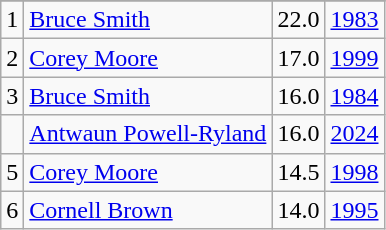<table class="wikitable">
<tr>
</tr>
<tr>
<td>1</td>
<td><a href='#'>Bruce Smith</a></td>
<td>22.0</td>
<td><a href='#'>1983</a></td>
</tr>
<tr>
<td>2</td>
<td><a href='#'>Corey Moore</a></td>
<td>17.0</td>
<td><a href='#'>1999</a></td>
</tr>
<tr>
<td>3</td>
<td><a href='#'>Bruce Smith</a></td>
<td>16.0</td>
<td><a href='#'>1984</a></td>
</tr>
<tr>
<td></td>
<td><a href='#'>Antwaun Powell-Ryland</a></td>
<td>16.0</td>
<td><a href='#'>2024</a></td>
</tr>
<tr>
<td>5</td>
<td><a href='#'>Corey Moore</a></td>
<td>14.5</td>
<td><a href='#'>1998</a></td>
</tr>
<tr>
<td>6</td>
<td><a href='#'>Cornell Brown</a></td>
<td>14.0</td>
<td><a href='#'>1995</a></td>
</tr>
</table>
